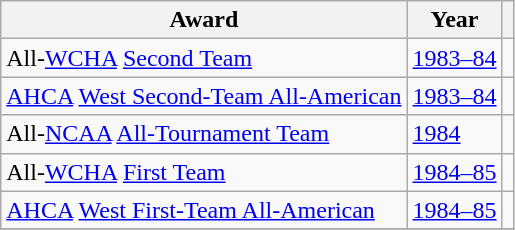<table class="wikitable">
<tr>
<th>Award</th>
<th>Year</th>
<th></th>
</tr>
<tr>
<td>All-<a href='#'>WCHA</a> <a href='#'>Second Team</a></td>
<td><a href='#'>1983–84</a></td>
<td></td>
</tr>
<tr>
<td><a href='#'>AHCA</a> <a href='#'>West Second-Team All-American</a></td>
<td><a href='#'>1983–84</a></td>
<td></td>
</tr>
<tr>
<td>All-<a href='#'>NCAA</a> <a href='#'>All-Tournament Team</a></td>
<td><a href='#'>1984</a></td>
<td></td>
</tr>
<tr>
<td>All-<a href='#'>WCHA</a> <a href='#'>First Team</a></td>
<td><a href='#'>1984–85</a></td>
<td></td>
</tr>
<tr>
<td><a href='#'>AHCA</a> <a href='#'>West First-Team All-American</a></td>
<td><a href='#'>1984–85</a></td>
<td></td>
</tr>
<tr>
</tr>
</table>
